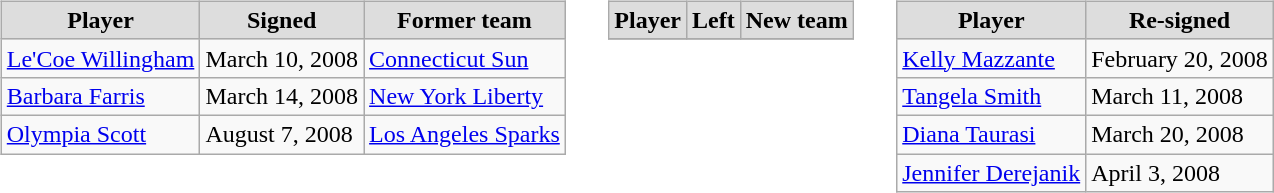<table cellspacing="10">
<tr>
<td valign="top"><br><table class="wikitable">
<tr align="center"  bgcolor="#dddddd">
<td><strong>Player</strong></td>
<td><strong>Signed</strong></td>
<td><strong>Former team</strong></td>
</tr>
<tr>
<td><a href='#'>Le'Coe Willingham</a></td>
<td>March 10, 2008</td>
<td><a href='#'>Connecticut Sun</a></td>
</tr>
<tr>
<td><a href='#'>Barbara Farris</a></td>
<td>March 14, 2008</td>
<td><a href='#'>New York Liberty</a></td>
</tr>
<tr>
<td><a href='#'>Olympia Scott</a></td>
<td>August 7, 2008</td>
<td><a href='#'>Los Angeles Sparks</a></td>
</tr>
</table>
</td>
<td valign="top"><br><table class="wikitable">
<tr align="center"  bgcolor="#dddddd">
<td><strong>Player</strong></td>
<td><strong>Left</strong></td>
<td><strong>New team</strong></td>
</tr>
<tr>
</tr>
</table>
</td>
<td valign="top"><br><table class="wikitable">
<tr align="center"  bgcolor="#dddddd">
<td><strong>Player</strong></td>
<td><strong>Re-signed</strong></td>
</tr>
<tr>
<td><a href='#'>Kelly Mazzante</a></td>
<td>February 20, 2008</td>
</tr>
<tr>
<td><a href='#'>Tangela Smith</a></td>
<td>March 11, 2008</td>
</tr>
<tr>
<td><a href='#'>Diana Taurasi</a></td>
<td>March 20, 2008</td>
</tr>
<tr>
<td><a href='#'>Jennifer Derejanik</a></td>
<td>April 3, 2008</td>
</tr>
</table>
</td>
</tr>
</table>
